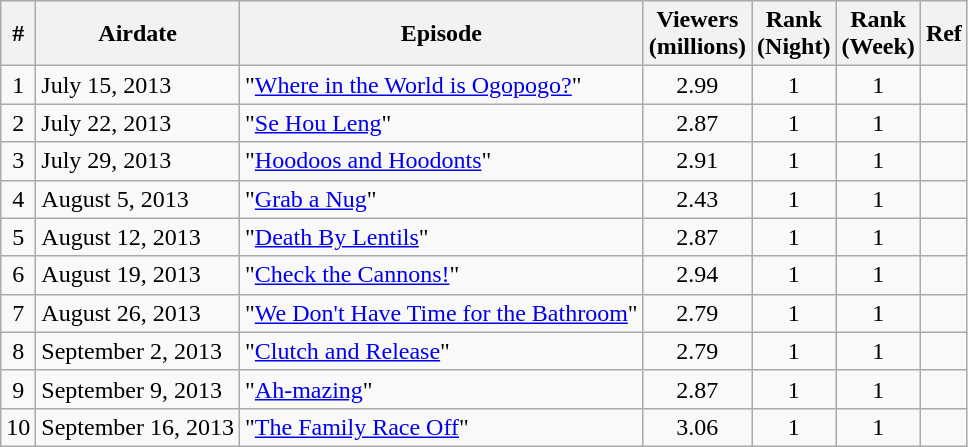<table class="wikitable" style="text-align:center;">
<tr>
<th>#</th>
<th>Airdate</th>
<th>Episode</th>
<th>Viewers<br>(millions)</th>
<th>Rank<br>(Night)</th>
<th>Rank<br>(Week)</th>
<th>Ref</th>
</tr>
<tr>
<td>1</td>
<td style="text-align:left;">July 15, 2013</td>
<td style="text-align:left;">"<a href='#'>Where in the World is Ogopogo?</a>"</td>
<td>2.99</td>
<td>1</td>
<td>1</td>
<td></td>
</tr>
<tr>
<td>2</td>
<td style="text-align:left;">July 22, 2013</td>
<td style="text-align:left;">"<a href='#'>Se Hou Leng</a>"</td>
<td>2.87</td>
<td>1</td>
<td>1</td>
<td></td>
</tr>
<tr>
<td>3</td>
<td style="text-align:left;">July 29, 2013</td>
<td style="text-align:left;">"<a href='#'>Hoodoos and Hoodonts</a>"</td>
<td>2.91</td>
<td>1</td>
<td>1</td>
<td></td>
</tr>
<tr>
<td>4</td>
<td style="text-align:left;">August 5, 2013</td>
<td style="text-align:left;">"<a href='#'>Grab a Nug</a>"</td>
<td>2.43</td>
<td>1</td>
<td>1</td>
<td></td>
</tr>
<tr>
<td>5</td>
<td style="text-align:left;">August 12, 2013</td>
<td style="text-align:left;">"<a href='#'>Death By Lentils</a>"</td>
<td>2.87</td>
<td>1</td>
<td>1</td>
<td></td>
</tr>
<tr>
<td>6</td>
<td style="text-align:left;">August 19, 2013</td>
<td style="text-align:left;">"<a href='#'>Check the Cannons!</a>"</td>
<td>2.94</td>
<td>1</td>
<td>1</td>
<td></td>
</tr>
<tr>
<td>7</td>
<td style="text-align:left;">August 26, 2013</td>
<td style="text-align:left;">"<a href='#'>We Don't Have Time for the Bathroom</a>"</td>
<td>2.79</td>
<td>1</td>
<td>1</td>
<td></td>
</tr>
<tr>
<td>8</td>
<td style="text-align:left;">September 2, 2013</td>
<td style="text-align:left;">"<a href='#'>Clutch and Release</a>"</td>
<td>2.79</td>
<td>1</td>
<td>1</td>
<td></td>
</tr>
<tr>
<td>9</td>
<td style="text-align:left;">September 9, 2013</td>
<td style="text-align:left;">"<a href='#'>Ah-mazing</a>"</td>
<td>2.87</td>
<td>1</td>
<td>1</td>
<td></td>
</tr>
<tr>
<td>10</td>
<td style="text-align:left;">September 16, 2013</td>
<td style="text-align:left;">"<a href='#'>The Family Race Off</a>"</td>
<td>3.06</td>
<td>1</td>
<td>1</td>
<td></td>
</tr>
</table>
